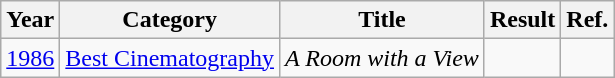<table class="wikitable">
<tr>
<th>Year</th>
<th>Category</th>
<th>Title</th>
<th>Result</th>
<th>Ref.</th>
</tr>
<tr>
<td><a href='#'>1986</a></td>
<td><a href='#'>Best Cinematography</a></td>
<td><em>A Room with a View</em></td>
<td></td>
<td align="center"></td>
</tr>
</table>
